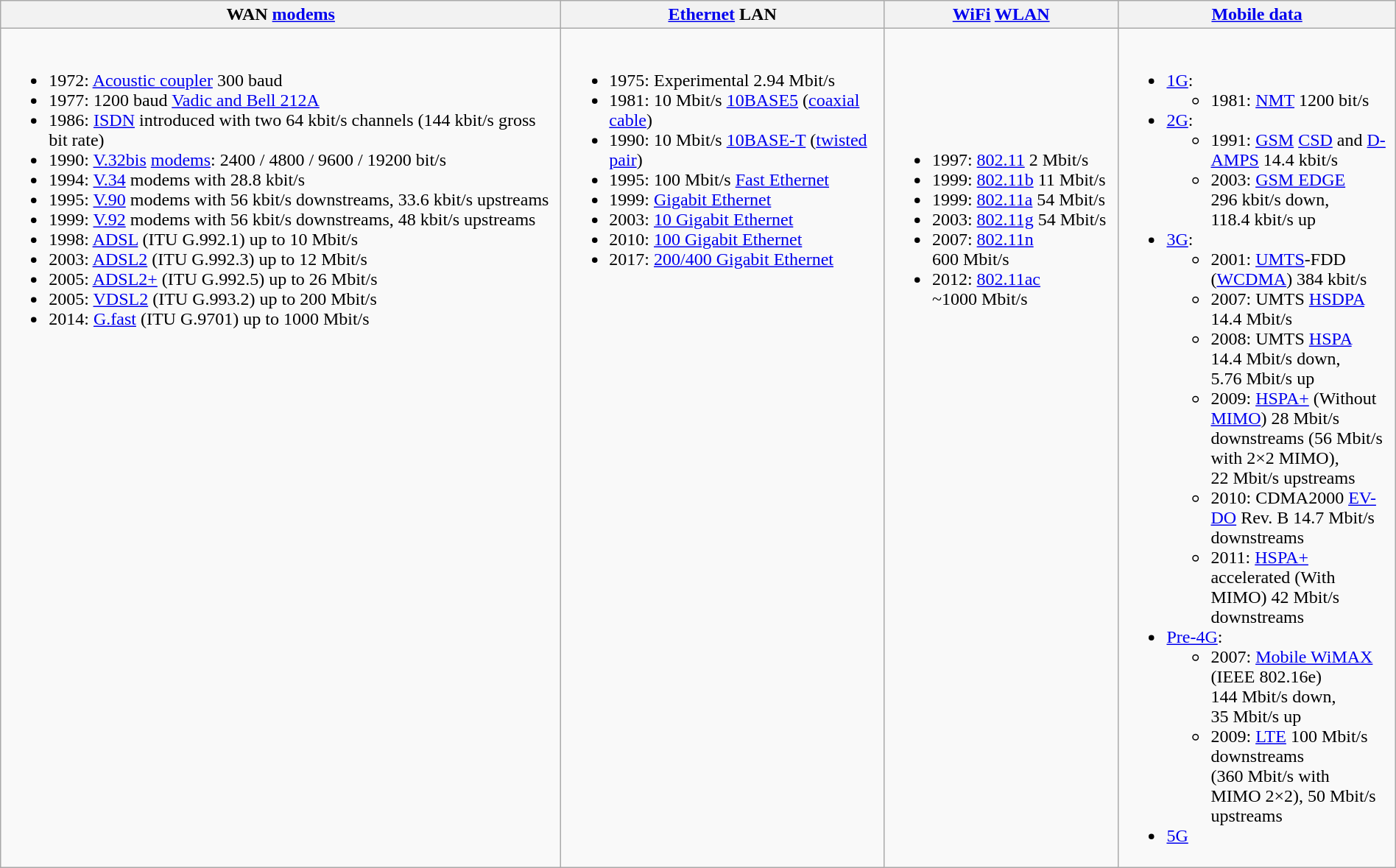<table class="wikitable" style="margin: 1em auto 1em auto">
<tr>
<th width=500px>WAN <a href='#'>modems</a></th>
<th width=285px><a href='#'>Ethernet</a> LAN</th>
<th width=205px><a href='#'>WiFi</a> <a href='#'>WLAN</a></th>
<th><a href='#'>Mobile data</a></th>
</tr>
<tr style="vertical-align:top;">
<td><br><ul><li>1972: <a href='#'>Acoustic coupler</a> 300 baud</li><li>1977: 1200 baud <a href='#'>Vadic and Bell 212A</a></li><li>1986: <a href='#'>ISDN</a> introduced with two 64 kbit/s channels (144 kbit/s gross bit rate)</li><li>1990: <a href='#'>V.32bis</a> <a href='#'>modems</a>: 2400 / 4800 / 9600 / 19200 bit/s</li><li>1994: <a href='#'>V.34</a> modems with 28.8 kbit/s</li><li>1995: <a href='#'>V.90</a> modems with 56 kbit/s downstreams, 33.6 kbit/s upstreams</li><li>1999: <a href='#'>V.92</a> modems with 56 kbit/s downstreams, 48 kbit/s upstreams</li><li>1998: <a href='#'>ADSL</a> (ITU G.992.1) up to 10 Mbit/s</li><li>2003: <a href='#'>ADSL2</a> (ITU G.992.3) up to 12 Mbit/s</li><li>2005: <a href='#'>ADSL2+</a> (ITU G.992.5) up to 26 Mbit/s</li><li>2005: <a href='#'>VDSL2</a> (ITU G.993.2) up to 200 Mbit/s</li><li>2014: <a href='#'>G.fast</a> (ITU G.9701) up to 1000 Mbit/s</li></ul></td>
<td><br><ul><li>1975: Experimental 2.94 Mbit/s</li><li>1981: 10 Mbit/s <a href='#'>10BASE5</a> (<a href='#'>coaxial cable</a>)</li><li>1990: 10 Mbit/s <a href='#'>10BASE-T</a> (<a href='#'>twisted pair</a>)</li><li>1995: 100 Mbit/s <a href='#'>Fast Ethernet</a></li><li>1999: <a href='#'>Gigabit Ethernet</a></li><li>2003: <a href='#'>10 Gigabit Ethernet</a></li><li>2010: <a href='#'>100 Gigabit Ethernet</a></li><li>2017: <a href='#'>200/400 Gigabit Ethernet</a></li></ul></td>
<td><br><br><br><br><br><ul><li>1997: <a href='#'>802.11</a> 2 Mbit/s</li><li>1999: <a href='#'>802.11b</a> 11 Mbit/s</li><li>1999: <a href='#'>802.11a</a> 54 Mbit/s</li><li>2003: <a href='#'>802.11g</a> 54 Mbit/s</li><li>2007: <a href='#'>802.11n</a> 600 Mbit/s</li><li>2012: <a href='#'>802.11ac</a> ~1000 Mbit/s</li></ul></td>
<td><br><ul><li><a href='#'>1G</a>:<ul><li>1981: <a href='#'>NMT</a> 1200 bit/s</li></ul></li><li><a href='#'>2G</a>:<ul><li>1991: <a href='#'>GSM</a> <a href='#'>CSD</a> and <a href='#'>D-AMPS</a> 14.4 kbit/s</li><li>2003: <a href='#'>GSM EDGE</a> 296 kbit/s down, 118.4 kbit/s up</li></ul></li><li><a href='#'>3G</a>:<ul><li>2001: <a href='#'>UMTS</a>-FDD (<a href='#'>WCDMA</a>) 384 kbit/s</li><li>2007: UMTS <a href='#'>HSDPA</a> 14.4 Mbit/s</li><li>2008: UMTS <a href='#'>HSPA</a> 14.4 Mbit/s down, 5.76 Mbit/s up</li><li>2009: <a href='#'>HSPA+</a> (Without <a href='#'>MIMO</a>) 28 Mbit/s downstreams (56 Mbit/s with 2×2 MIMO), 22 Mbit/s upstreams</li><li>2010: CDMA2000 <a href='#'>EV-DO</a> Rev. B 14.7 Mbit/s downstreams</li><li>2011: <a href='#'>HSPA+</a> accelerated (With MIMO) 42 Mbit/s downstreams</li></ul></li><li><a href='#'>Pre-4G</a>:<ul><li>2007: <a href='#'>Mobile WiMAX</a> (IEEE 802.16e) 144 Mbit/s down, 35 Mbit/s up</li><li>2009: <a href='#'>LTE</a> 100 Mbit/s downstreams (360 Mbit/s with MIMO 2×2), 50 Mbit/s upstreams</li></ul></li><li><a href='#'>5G</a></li></ul></td>
</tr>
</table>
